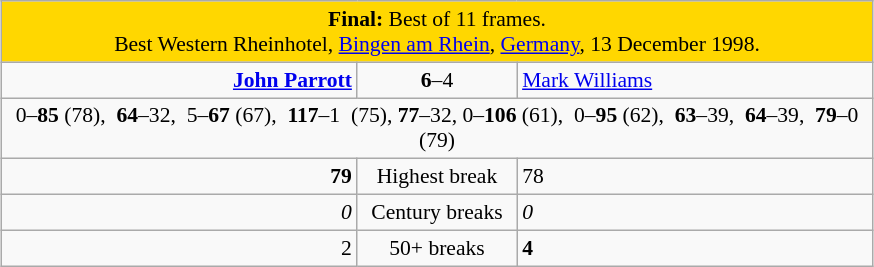<table class="wikitable" style="font-size: 90%; margin: 1em auto 1em auto;">
<tr>
<td colspan = "3" align="center" bgcolor="#ffd700"><strong>Final:</strong> Best of 11 frames.<br>Best Western Rheinhotel, <a href='#'>Bingen am Rhein</a>, <a href='#'>Germany</a>, 13 December 1998.</td>
</tr>
<tr>
<td width = "230" align="right"><strong><a href='#'>John Parrott</a></strong><br></td>
<td width = "100" align="center"><strong>6</strong>–4</td>
<td width = "230"><a href='#'>Mark Williams</a><br></td>
</tr>
<tr>
<td colspan = "3" align="center" style="font-size: 100%">0–<strong>85</strong> (78), <strong>64</strong>–32, 5–<strong>67</strong> (67), <strong>117</strong>–1 (75), <strong>77</strong>–32, 0–<strong>106</strong> (61), 0–<strong>95</strong> (62), <strong>63</strong>–39, <strong>64</strong>–39, <strong>79</strong>–0 (79)</td>
</tr>
<tr>
<td align="right"><strong>79</strong></td>
<td align="center">Highest break</td>
<td>78</td>
</tr>
<tr>
<td align="right"><em>0</em></td>
<td align="center">Century breaks</td>
<td><em>0</em></td>
</tr>
<tr>
<td align="right">2</td>
<td align="center">50+ breaks</td>
<td><strong>4</strong></td>
</tr>
</table>
